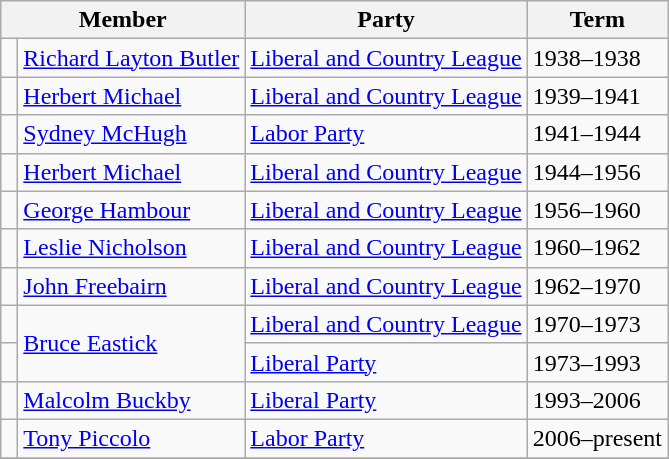<table class="wikitable">
<tr>
<th colspan="2">Member</th>
<th>Party</th>
<th>Term</th>
</tr>
<tr>
<td> </td>
<td><a href='#'>Richard Layton Butler</a></td>
<td><a href='#'>Liberal and Country League</a></td>
<td>1938–1938</td>
</tr>
<tr>
<td> </td>
<td><a href='#'>Herbert Michael</a></td>
<td><a href='#'>Liberal and Country League</a></td>
<td>1939–1941</td>
</tr>
<tr>
<td> </td>
<td><a href='#'>Sydney McHugh</a></td>
<td><a href='#'>Labor Party</a></td>
<td>1941–1944</td>
</tr>
<tr>
<td> </td>
<td><a href='#'>Herbert Michael</a></td>
<td><a href='#'>Liberal and Country League</a></td>
<td>1944–1956</td>
</tr>
<tr>
<td> </td>
<td><a href='#'>George Hambour</a></td>
<td><a href='#'>Liberal and Country League</a></td>
<td>1956–1960</td>
</tr>
<tr>
<td> </td>
<td><a href='#'>Leslie Nicholson</a></td>
<td><a href='#'>Liberal and Country League</a></td>
<td>1960–1962</td>
</tr>
<tr>
<td> </td>
<td><a href='#'>John Freebairn</a></td>
<td><a href='#'>Liberal and Country League</a></td>
<td>1962–1970</td>
</tr>
<tr>
<td> </td>
<td rowspan="2"><a href='#'>Bruce Eastick</a></td>
<td><a href='#'>Liberal and Country League</a></td>
<td>1970–1973</td>
</tr>
<tr>
<td> </td>
<td><a href='#'>Liberal Party</a></td>
<td>1973–1993</td>
</tr>
<tr>
<td> </td>
<td><a href='#'>Malcolm Buckby</a></td>
<td><a href='#'>Liberal Party</a></td>
<td>1993–2006</td>
</tr>
<tr>
<td> </td>
<td><a href='#'>Tony Piccolo</a></td>
<td><a href='#'>Labor Party</a></td>
<td>2006–present</td>
</tr>
<tr>
</tr>
</table>
